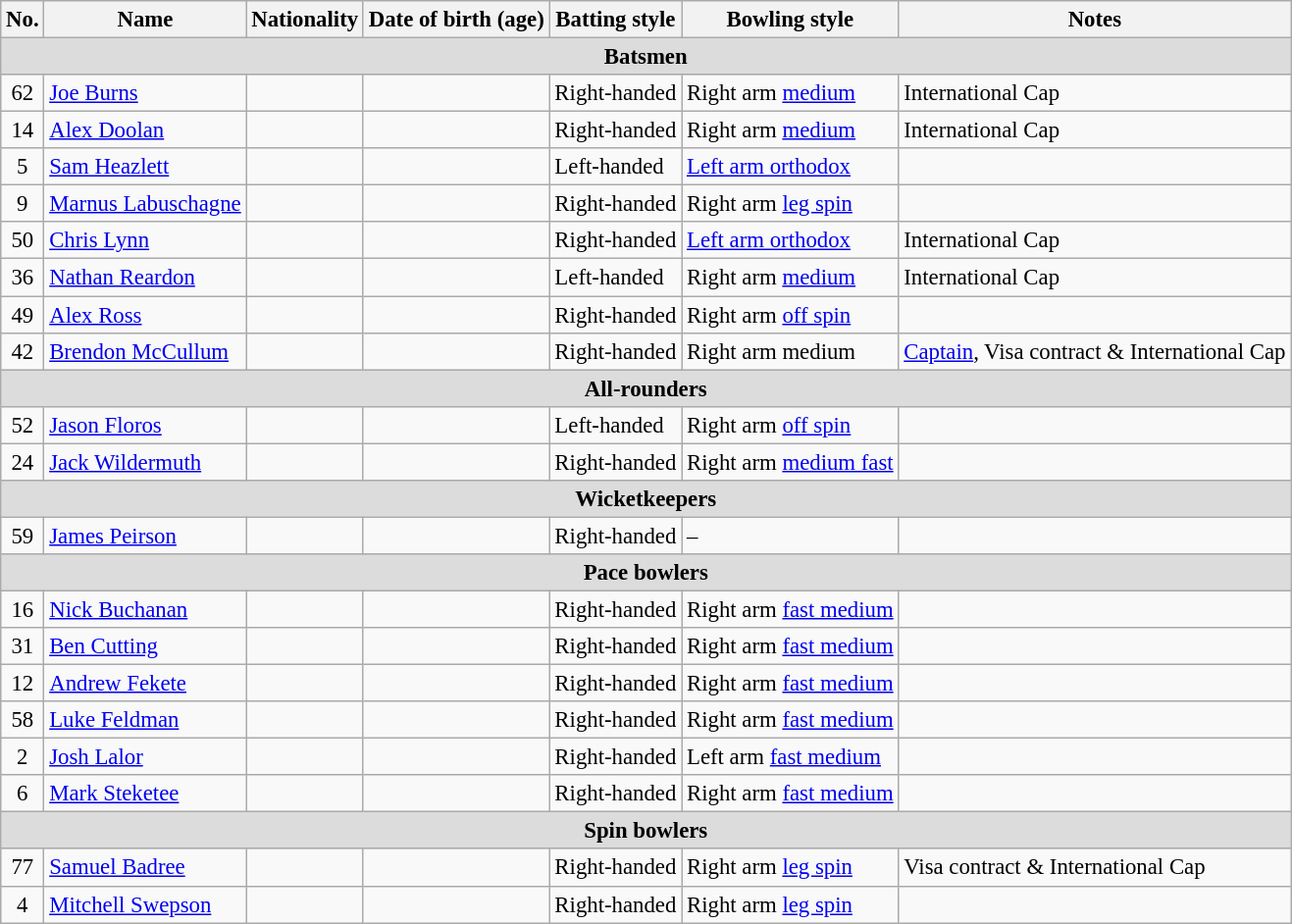<table class="wikitable" style="font-size:95%;">
<tr>
<th>No.</th>
<th>Name</th>
<th>Nationality</th>
<th>Date of birth (age)</th>
<th>Batting style</th>
<th>Bowling style</th>
<th>Notes</th>
</tr>
<tr>
<th colspan="7"  style="background:#dcdcdc; text-align:center;">Batsmen</th>
</tr>
<tr>
<td style="text-align:center">62</td>
<td><a href='#'>Joe Burns</a></td>
<td></td>
<td></td>
<td>Right-handed</td>
<td>Right arm <a href='#'>medium</a></td>
<td>International Cap</td>
</tr>
<tr>
<td style="text-align:center">14</td>
<td><a href='#'>Alex Doolan</a></td>
<td></td>
<td></td>
<td>Right-handed</td>
<td>Right arm <a href='#'>medium</a></td>
<td>International Cap</td>
</tr>
<tr>
<td style="text-align:center">5</td>
<td><a href='#'>Sam Heazlett</a></td>
<td></td>
<td></td>
<td>Left-handed</td>
<td><a href='#'>Left arm orthodox</a></td>
<td></td>
</tr>
<tr>
<td style="text-align:center">9</td>
<td><a href='#'>Marnus Labuschagne</a></td>
<td></td>
<td></td>
<td>Right-handed</td>
<td>Right arm <a href='#'>leg spin</a></td>
<td></td>
</tr>
<tr>
<td style="text-align:center">50</td>
<td><a href='#'>Chris Lynn</a></td>
<td></td>
<td></td>
<td>Right-handed</td>
<td><a href='#'>Left arm orthodox</a></td>
<td>International Cap</td>
</tr>
<tr>
<td style="text-align:center">36</td>
<td><a href='#'>Nathan Reardon</a></td>
<td></td>
<td></td>
<td>Left-handed</td>
<td>Right arm <a href='#'>medium</a></td>
<td>International Cap</td>
</tr>
<tr>
<td style="text-align:center">49</td>
<td><a href='#'>Alex Ross</a></td>
<td></td>
<td></td>
<td>Right-handed</td>
<td>Right arm <a href='#'>off spin</a></td>
<td></td>
</tr>
<tr>
<td style="text-align:center">42</td>
<td><a href='#'>Brendon McCullum</a></td>
<td></td>
<td></td>
<td>Right-handed</td>
<td>Right arm medium</td>
<td><a href='#'>Captain</a>, Visa contract & International Cap</td>
</tr>
<tr>
<th colspan="7"  style="background:#dcdcdc; text-align:center;">All-rounders</th>
</tr>
<tr>
<td style="text-align:center">52</td>
<td><a href='#'>Jason Floros</a></td>
<td></td>
<td></td>
<td>Left-handed</td>
<td>Right arm <a href='#'>off spin</a></td>
<td></td>
</tr>
<tr>
<td style="text-align:center">24</td>
<td><a href='#'>Jack Wildermuth</a></td>
<td></td>
<td></td>
<td>Right-handed</td>
<td>Right arm <a href='#'>medium fast</a></td>
<td></td>
</tr>
<tr>
<th colspan="7"  style="background:#dcdcdc; text-align:center;">Wicketkeepers</th>
</tr>
<tr>
<td style="text-align:center">59</td>
<td><a href='#'>James Peirson</a></td>
<td></td>
<td></td>
<td>Right-handed</td>
<td>–</td>
<td></td>
</tr>
<tr>
<th colspan="7"  style="background:#dcdcdc; text-align:center;">Pace bowlers</th>
</tr>
<tr>
<td style="text-align:center">16</td>
<td><a href='#'>Nick Buchanan</a></td>
<td></td>
<td></td>
<td>Right-handed</td>
<td>Right arm <a href='#'>fast medium</a></td>
<td></td>
</tr>
<tr>
<td style="text-align:center">31</td>
<td><a href='#'>Ben Cutting</a></td>
<td></td>
<td></td>
<td>Right-handed</td>
<td>Right arm <a href='#'>fast medium</a></td>
<td></td>
</tr>
<tr>
<td style="text-align:center">12</td>
<td><a href='#'>Andrew Fekete</a></td>
<td></td>
<td></td>
<td>Right-handed</td>
<td>Right arm <a href='#'>fast medium</a></td>
<td></td>
</tr>
<tr>
<td style="text-align:center">58</td>
<td><a href='#'>Luke Feldman</a></td>
<td></td>
<td></td>
<td>Right-handed</td>
<td>Right arm <a href='#'>fast medium</a></td>
<td></td>
</tr>
<tr>
<td style="text-align:center">2</td>
<td><a href='#'>Josh Lalor</a></td>
<td></td>
<td></td>
<td>Right-handed</td>
<td>Left arm <a href='#'>fast medium</a></td>
<td></td>
</tr>
<tr>
<td style="text-align:center">6</td>
<td><a href='#'>Mark Steketee</a></td>
<td></td>
<td></td>
<td>Right-handed</td>
<td>Right arm <a href='#'>fast medium</a></td>
<td></td>
</tr>
<tr>
<th colspan="7"  style="background:#dcdcdc; text-align:center;">Spin bowlers</th>
</tr>
<tr>
<td style="text-align:center">77</td>
<td><a href='#'>Samuel Badree</a></td>
<td></td>
<td></td>
<td>Right-handed</td>
<td>Right arm <a href='#'>leg spin</a></td>
<td>Visa contract & International Cap</td>
</tr>
<tr>
<td style="text-align:center">4</td>
<td><a href='#'>Mitchell Swepson</a></td>
<td></td>
<td></td>
<td>Right-handed</td>
<td>Right arm <a href='#'>leg spin</a></td>
<td></td>
</tr>
</table>
